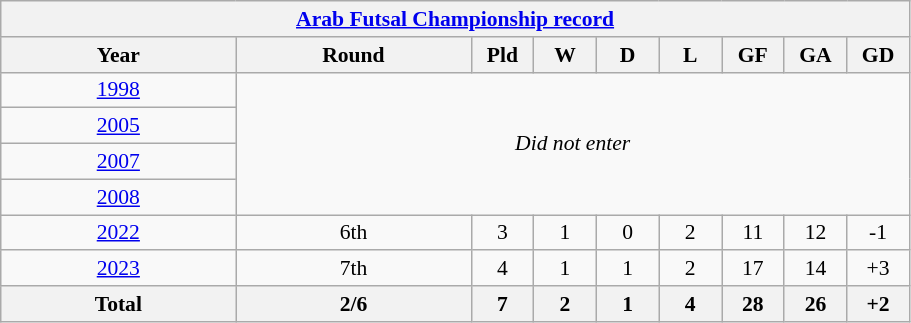<table class="wikitable" style="text-align: center;font-size:90%;">
<tr>
<th colspan=9><a href='#'>Arab Futsal Championship record</a></th>
</tr>
<tr>
<th width=150>Year</th>
<th width=150>Round</th>
<th width=35>Pld</th>
<th width=35>W</th>
<th width=35>D</th>
<th width=35>L</th>
<th width=35>GF</th>
<th width=35>GA</th>
<th width=35>GD</th>
</tr>
<tr bgcolor=>
<td> <a href='#'>1998</a></td>
<td colspan=9 rowspan=4><em>Did not enter</em></td>
</tr>
<tr bgcolor=>
<td> <a href='#'>2005</a></td>
</tr>
<tr bgcolor=>
<td> <a href='#'>2007</a></td>
</tr>
<tr bgcolor=>
<td> <a href='#'>2008</a></td>
</tr>
<tr bgcolor=>
<td> <a href='#'>2022</a></td>
<td>6th</td>
<td>3</td>
<td>1</td>
<td>0</td>
<td>2</td>
<td>11</td>
<td>12</td>
<td>-1</td>
</tr>
<tr>
<td> <a href='#'>2023</a></td>
<td>7th</td>
<td>4</td>
<td>1</td>
<td>1</td>
<td>2</td>
<td>17</td>
<td>14</td>
<td>+3</td>
</tr>
<tr>
<th><strong>Total</strong></th>
<th>2/6</th>
<th>7</th>
<th>2</th>
<th>1</th>
<th>4</th>
<th>28</th>
<th>26</th>
<th>+2</th>
</tr>
</table>
